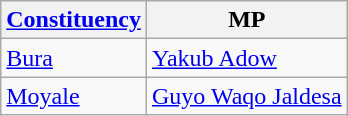<table class="wikitable sortable">
<tr>
<th><a href='#'>Constituency</a></th>
<th>MP</th>
</tr>
<tr>
<td><a href='#'>Bura</a></td>
<td><a href='#'>Yakub Adow</a></td>
</tr>
<tr>
<td><a href='#'>Moyale</a></td>
<td><a href='#'>Guyo Waqo Jaldesa</a></td>
</tr>
</table>
